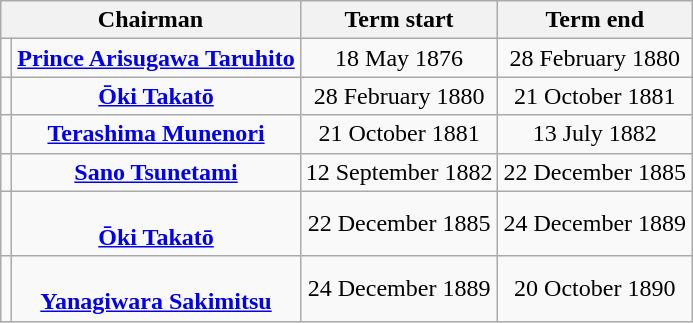<table class="wikitable" style="text-align:center; border:1px #AAAAFF solid">
<tr>
<th colspan="2" width="0" align="center">Chairman</th>
<th width="0" align="center">Term start</th>
<th>Term end</th>
</tr>
<tr>
<td></td>
<td><strong><a href='#'>Prince Arisugawa Taruhito</a></strong><br></td>
<td>18 May 1876</td>
<td>28 February 1880</td>
</tr>
<tr>
<td></td>
<td><strong><a href='#'>Ōki Takatō</a></strong><br></td>
<td>28 February 1880</td>
<td>21 October 1881</td>
</tr>
<tr>
<td></td>
<td><strong><a href='#'>Terashima Munenori</a></strong><br></td>
<td>21 October 1881</td>
<td>13 July 1882</td>
</tr>
<tr>
<td></td>
<td><strong><a href='#'>Sano Tsunetami</a></strong><br></td>
<td>12 September 1882</td>
<td>22 December 1885</td>
</tr>
<tr>
<td></td>
<td><a href='#'><br><strong>Ōki Takatō</strong></a><br></td>
<td>22 December 1885</td>
<td>24 December 1889</td>
</tr>
<tr>
<td></td>
<td><a href='#'><br><strong>Yanagiwara Sakimitsu</strong></a><br></td>
<td>24 December 1889</td>
<td>20 October 1890</td>
</tr>
</table>
